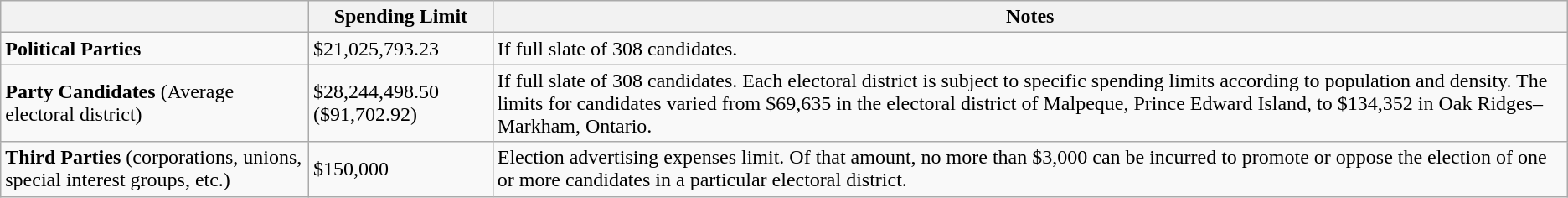<table class="wikitable">
<tr>
<th></th>
<th>Spending Limit</th>
<th>Notes</th>
</tr>
<tr>
<td><strong>Political Parties</strong></td>
<td>$21,025,793.23</td>
<td>If full slate of 308 candidates.</td>
</tr>
<tr>
<td><strong>Party Candidates</strong> (Average electoral district)</td>
<td>$28,244,498.50 ($91,702.92)</td>
<td>If full slate of 308 candidates.  Each electoral district is subject to specific spending limits according to population and density. The limits for candidates varied from $69,635 in the electoral district of Malpeque, Prince Edward Island, to $134,352 in Oak Ridges–Markham, Ontario.</td>
</tr>
<tr>
<td><strong>Third Parties</strong> (corporations, unions, special interest groups, etc.)</td>
<td>$150,000</td>
<td>Election advertising expenses limit.  Of that amount, no more than $3,000 can be incurred to promote or oppose the election of one or more candidates in a particular electoral district.</td>
</tr>
</table>
